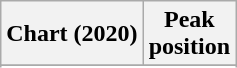<table class="wikitable plainrowheaders" style="text-align:center">
<tr>
<th scope="col">Chart (2020)</th>
<th scope="col">Peak<br>position</th>
</tr>
<tr>
</tr>
<tr>
</tr>
</table>
